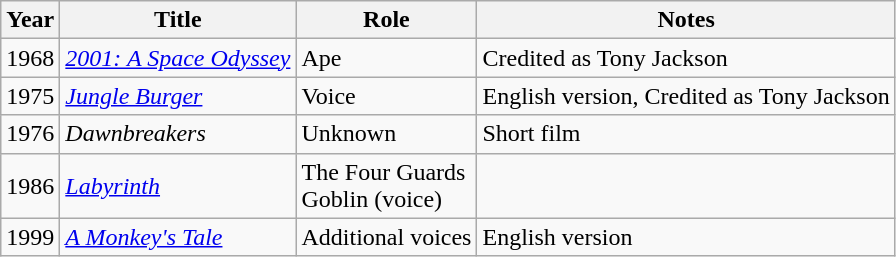<table class="wikitable sortable">
<tr>
<th>Year</th>
<th>Title</th>
<th>Role</th>
<th class="unsortable">Notes</th>
</tr>
<tr>
<td>1968</td>
<td><em><a href='#'>2001: A Space Odyssey</a></em></td>
<td>Ape</td>
<td>Credited as Tony Jackson</td>
</tr>
<tr>
<td>1975</td>
<td><em><a href='#'>Jungle Burger</a></em></td>
<td>Voice</td>
<td>English version, Credited as Tony Jackson</td>
</tr>
<tr>
<td>1976</td>
<td><em>Dawnbreakers</em></td>
<td>Unknown</td>
<td>Short film</td>
</tr>
<tr>
<td>1986</td>
<td><em><a href='#'>Labyrinth</a></em></td>
<td>The Four Guards<br>Goblin (voice)</td>
<td></td>
</tr>
<tr>
<td>1999</td>
<td><em><a href='#'>A Monkey's Tale</a></em></td>
<td>Additional voices</td>
<td>English version</td>
</tr>
</table>
